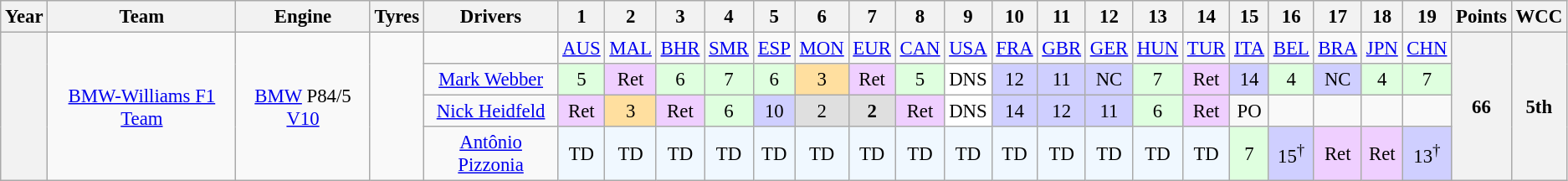<table class="wikitable" style="text-align:center; font-size:95%">
<tr>
<th>Year</th>
<th>Team</th>
<th>Engine</th>
<th>Tyres</th>
<th>Drivers</th>
<th>1</th>
<th>2</th>
<th>3</th>
<th>4</th>
<th>5</th>
<th>6</th>
<th>7</th>
<th>8</th>
<th>9</th>
<th>10</th>
<th>11</th>
<th>12</th>
<th>13</th>
<th>14</th>
<th>15</th>
<th>16</th>
<th>17</th>
<th>18</th>
<th>19</th>
<th>Points</th>
<th>WCC</th>
</tr>
<tr>
<th rowspan="4"></th>
<td rowspan="4"><a href='#'>BMW-Williams F1 Team</a></td>
<td rowspan="4"><a href='#'>BMW</a> P84/5 <a href='#'>V10</a></td>
<td rowspan="4"></td>
<td></td>
<td><a href='#'>AUS</a></td>
<td><a href='#'>MAL</a></td>
<td><a href='#'>BHR</a></td>
<td><a href='#'>SMR</a></td>
<td><a href='#'>ESP</a></td>
<td><a href='#'>MON</a></td>
<td><a href='#'>EUR</a></td>
<td><a href='#'>CAN</a></td>
<td><a href='#'>USA</a></td>
<td><a href='#'>FRA</a></td>
<td><a href='#'>GBR</a></td>
<td><a href='#'>GER</a></td>
<td><a href='#'>HUN</a></td>
<td><a href='#'>TUR</a></td>
<td><a href='#'>ITA</a></td>
<td><a href='#'>BEL</a></td>
<td><a href='#'>BRA</a></td>
<td><a href='#'>JPN</a></td>
<td><a href='#'>CHN</a></td>
<th rowspan="4">66</th>
<th rowspan="4">5th</th>
</tr>
<tr>
<td> <a href='#'>Mark Webber</a></td>
<td style="background:#DFFFDF;">5</td>
<td style="background:#EFCFFF;">Ret</td>
<td style="background:#DFFFDF;">6</td>
<td style="background:#DFFFDF;">7</td>
<td style="background:#DFFFDF;">6</td>
<td style="background:#FFDF9F;">3</td>
<td style="background:#EFCFFF;">Ret</td>
<td style="background:#DFFFDF;">5</td>
<td style="background:#FFFFFF;">DNS</td>
<td style="background:#CFCFFF;">12</td>
<td style="background:#CFCFFF;">11</td>
<td style="background:#CFCFFF;">NC</td>
<td style="background:#DFFFDF;">7</td>
<td style="background:#EFCFFF;">Ret</td>
<td style="background:#CFCFFF;">14</td>
<td style="background:#DFFFDF;">4</td>
<td style="background:#CFCFFF;">NC</td>
<td style="background:#DFFFDF;">4</td>
<td style="background:#DFFFDF;">7</td>
</tr>
<tr>
<td> <a href='#'>Nick Heidfeld</a></td>
<td style="background:#EFCFFF;">Ret</td>
<td style="background:#FFDF9F;">3</td>
<td style="background:#EFCFFF;">Ret</td>
<td style="background:#DFFFDF;">6</td>
<td style="background:#CFCFFF;">10</td>
<td style="background:#DFDFDF;">2</td>
<td style="background:#DFDFDF;"><strong>2</strong></td>
<td style="background:#EFCFFF;">Ret</td>
<td style="background:#FFFFFF;">DNS</td>
<td style="background:#CFCFFF;">14</td>
<td style="background:#CFCFFF;">12</td>
<td style="background:#CFCFFF;">11</td>
<td style="background:#DFFFDF;">6</td>
<td style="background:#EFCFFF;">Ret</td>
<td>PO</td>
<td></td>
<td></td>
<td></td>
<td></td>
</tr>
<tr>
<td> <a href='#'>Antônio Pizzonia</a></td>
<td style="background:#F0F8FF;">TD</td>
<td style="background:#F0F8FF;">TD</td>
<td style="background:#F0F8FF;">TD</td>
<td style="background:#F0F8FF;">TD</td>
<td style="background:#F0F8FF;">TD</td>
<td style="background:#F0F8FF;">TD</td>
<td style="background:#F0F8FF;">TD</td>
<td style="background:#F0F8FF;">TD</td>
<td style="background:#F0F8FF;">TD</td>
<td style="background:#F0F8FF;">TD</td>
<td style="background:#F0F8FF;">TD</td>
<td style="background:#F0F8FF;">TD</td>
<td style="background:#F0F8FF;">TD</td>
<td style="background:#F0F8FF;">TD</td>
<td style="background:#DFFFDF;">7</td>
<td style="background:#CFCFFF;">15<sup>†</sup></td>
<td style="background:#EFCFFF;">Ret</td>
<td style="background:#EFCFFF;">Ret</td>
<td style="background:#CFCFFF;">13<sup>†</sup></td>
</tr>
</table>
